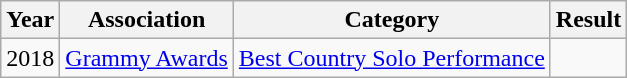<table class="wikitable plainrowheaders">
<tr>
<th>Year</th>
<th>Association</th>
<th>Category</th>
<th>Result</th>
</tr>
<tr>
<td>2018</td>
<td><a href='#'>Grammy Awards</a></td>
<td><a href='#'>Best Country Solo Performance</a></td>
<td></td>
</tr>
</table>
